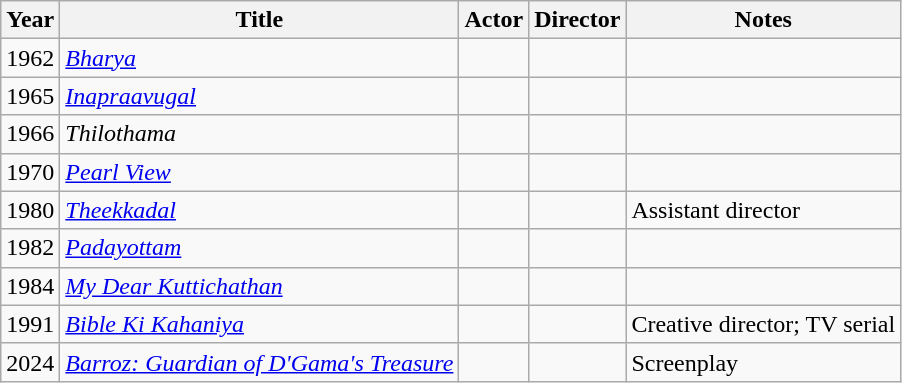<table class="wikitable">
<tr>
<th>Year</th>
<th>Title</th>
<th>Actor</th>
<th>Director</th>
<th>Notes</th>
</tr>
<tr>
<td>1962</td>
<td><em><a href='#'>Bharya</a></em></td>
<td></td>
<td></td>
<td></td>
</tr>
<tr>
<td>1965</td>
<td><em><a href='#'>Inapraavugal</a></em></td>
<td></td>
<td></td>
<td></td>
</tr>
<tr>
<td>1966</td>
<td><em>Thilothama</em></td>
<td></td>
<td></td>
<td></td>
</tr>
<tr>
<td>1970</td>
<td><em><a href='#'>Pearl View</a></em></td>
<td></td>
<td></td>
<td></td>
</tr>
<tr>
<td>1980</td>
<td><em><a href='#'>Theekkadal</a></em></td>
<td></td>
<td></td>
<td>Assistant director</td>
</tr>
<tr>
<td>1982</td>
<td><em><a href='#'>Padayottam</a></em></td>
<td></td>
<td></td>
<td></td>
</tr>
<tr>
<td>1984</td>
<td><em><a href='#'>My Dear Kuttichathan</a></em></td>
<td></td>
<td></td>
<td></td>
</tr>
<tr>
<td>1991</td>
<td><em><a href='#'>Bible Ki Kahaniya</a></em></td>
<td></td>
<td></td>
<td>Creative director; TV serial</td>
</tr>
<tr>
<td>2024</td>
<td><em><a href='#'>Barroz: Guardian of D'Gama's Treasure</a></em></td>
<td></td>
<td></td>
<td>Screenplay</td>
</tr>
</table>
